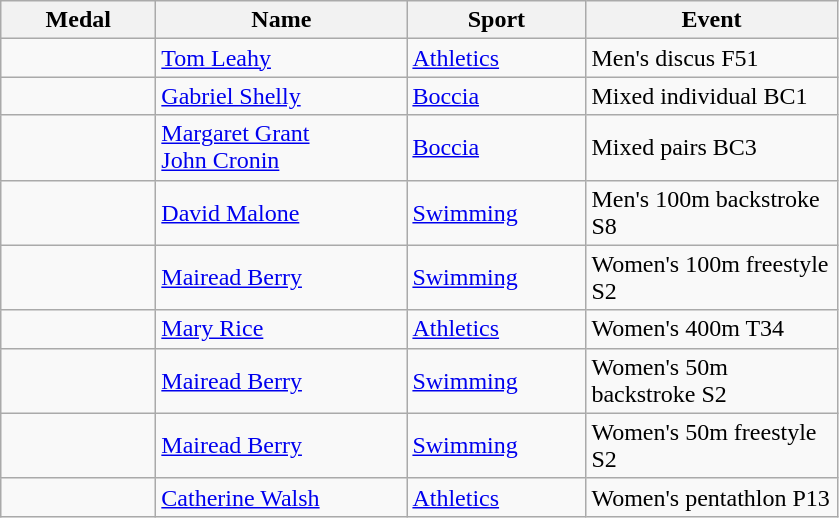<table class="wikitable">
<tr>
<th style="width:6em">Medal</th>
<th style="width:10em">Name</th>
<th style="width:7em">Sport</th>
<th style="width:10em">Event</th>
</tr>
<tr>
<td></td>
<td><a href='#'>Tom Leahy</a></td>
<td><a href='#'>Athletics</a></td>
<td>Men's discus F51</td>
</tr>
<tr>
<td></td>
<td><a href='#'>Gabriel Shelly</a></td>
<td><a href='#'>Boccia</a></td>
<td>Mixed individual BC1</td>
</tr>
<tr>
<td></td>
<td><a href='#'>Margaret Grant</a><br> <a href='#'>John Cronin</a></td>
<td><a href='#'>Boccia</a></td>
<td>Mixed pairs BC3</td>
</tr>
<tr>
<td></td>
<td><a href='#'>David Malone</a></td>
<td><a href='#'>Swimming</a></td>
<td>Men's 100m backstroke S8</td>
</tr>
<tr>
<td></td>
<td><a href='#'>Mairead Berry</a></td>
<td><a href='#'>Swimming</a></td>
<td>Women's 100m freestyle S2</td>
</tr>
<tr>
<td></td>
<td><a href='#'>Mary Rice</a></td>
<td><a href='#'>Athletics</a></td>
<td>Women's 400m T34</td>
</tr>
<tr>
<td></td>
<td><a href='#'>Mairead Berry</a></td>
<td><a href='#'>Swimming</a></td>
<td>Women's 50m backstroke S2</td>
</tr>
<tr>
<td></td>
<td><a href='#'>Mairead Berry</a></td>
<td><a href='#'>Swimming</a></td>
<td>Women's 50m freestyle S2</td>
</tr>
<tr>
<td></td>
<td><a href='#'>Catherine Walsh</a></td>
<td><a href='#'>Athletics</a></td>
<td>Women's pentathlon P13</td>
</tr>
</table>
